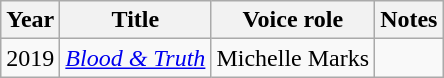<table class="wikitable">
<tr>
<th>Year</th>
<th>Title</th>
<th>Voice role</th>
<th>Notes</th>
</tr>
<tr>
<td>2019</td>
<td><em><a href='#'>Blood & Truth</a></em></td>
<td>Michelle Marks</td>
<td></td>
</tr>
</table>
